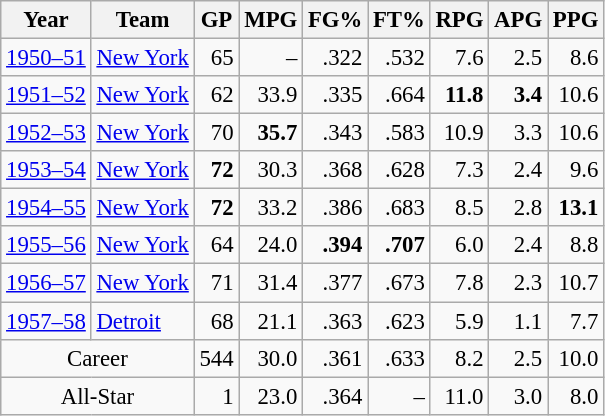<table class="wikitable sortable" style="font-size:95%; text-align:right;">
<tr>
<th>Year</th>
<th>Team</th>
<th>GP</th>
<th>MPG</th>
<th>FG%</th>
<th>FT%</th>
<th>RPG</th>
<th>APG</th>
<th>PPG</th>
</tr>
<tr>
<td style="text-align:left;"><a href='#'>1950–51</a></td>
<td style="text-align:left;"><a href='#'>New York</a></td>
<td>65</td>
<td>–</td>
<td>.322</td>
<td>.532</td>
<td>7.6</td>
<td>2.5</td>
<td>8.6</td>
</tr>
<tr>
<td style="text-align:left;"><a href='#'>1951–52</a></td>
<td style="text-align:left;"><a href='#'>New York</a></td>
<td>62</td>
<td>33.9</td>
<td>.335</td>
<td>.664</td>
<td><strong>11.8</strong></td>
<td><strong>3.4</strong></td>
<td>10.6</td>
</tr>
<tr>
<td style="text-align:left;"><a href='#'>1952–53</a></td>
<td style="text-align:left;"><a href='#'>New York</a></td>
<td>70</td>
<td><strong>35.7</strong></td>
<td>.343</td>
<td>.583</td>
<td>10.9</td>
<td>3.3</td>
<td>10.6</td>
</tr>
<tr>
<td style="text-align:left;"><a href='#'>1953–54</a></td>
<td style="text-align:left;"><a href='#'>New York</a></td>
<td><strong>72</strong></td>
<td>30.3</td>
<td>.368</td>
<td>.628</td>
<td>7.3</td>
<td>2.4</td>
<td>9.6</td>
</tr>
<tr>
<td style="text-align:left;"><a href='#'>1954–55</a></td>
<td style="text-align:left;"><a href='#'>New York</a></td>
<td><strong>72</strong></td>
<td>33.2</td>
<td>.386</td>
<td>.683</td>
<td>8.5</td>
<td>2.8</td>
<td><strong>13.1</strong></td>
</tr>
<tr>
<td style="text-align:left;"><a href='#'>1955–56</a></td>
<td style="text-align:left;"><a href='#'>New York</a></td>
<td>64</td>
<td>24.0</td>
<td><strong>.394</strong></td>
<td><strong>.707</strong></td>
<td>6.0</td>
<td>2.4</td>
<td>8.8</td>
</tr>
<tr>
<td style="text-align:left;"><a href='#'>1956–57</a></td>
<td style="text-align:left;"><a href='#'>New York</a></td>
<td>71</td>
<td>31.4</td>
<td>.377</td>
<td>.673</td>
<td>7.8</td>
<td>2.3</td>
<td>10.7</td>
</tr>
<tr>
<td style="text-align:left;"><a href='#'>1957–58</a></td>
<td style="text-align:left;"><a href='#'>Detroit</a></td>
<td>68</td>
<td>21.1</td>
<td>.363</td>
<td>.623</td>
<td>5.9</td>
<td>1.1</td>
<td>7.7</td>
</tr>
<tr class="sortbottom">
<td colspan="2" style="text-align:center;">Career</td>
<td>544</td>
<td>30.0</td>
<td>.361</td>
<td>.633</td>
<td>8.2</td>
<td>2.5</td>
<td>10.0</td>
</tr>
<tr class="sortbottom">
<td colspan="2" style="text-align:center;">All-Star</td>
<td>1</td>
<td>23.0</td>
<td>.364</td>
<td>–</td>
<td>11.0</td>
<td>3.0</td>
<td>8.0</td>
</tr>
</table>
